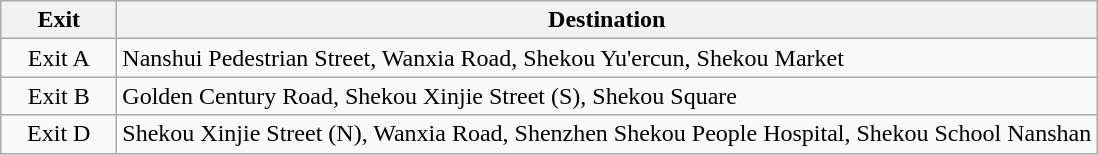<table class="wikitable">
<tr>
<th style="width:70px">Exit</th>
<th>Destination</th>
</tr>
<tr>
<td style="text-align:center;">Exit A</td>
<td>Nanshui Pedestrian Street, Wanxia Road, Shekou Yu'ercun, Shekou Market</td>
</tr>
<tr>
<td style="text-align:center;">Exit B</td>
<td>Golden Century Road, Shekou Xinjie Street (S), Shekou Square</td>
</tr>
<tr>
<td style="text-align:center;">Exit D</td>
<td>Shekou Xinjie Street (N), Wanxia Road, Shenzhen Shekou People Hospital, Shekou School Nanshan</td>
</tr>
</table>
